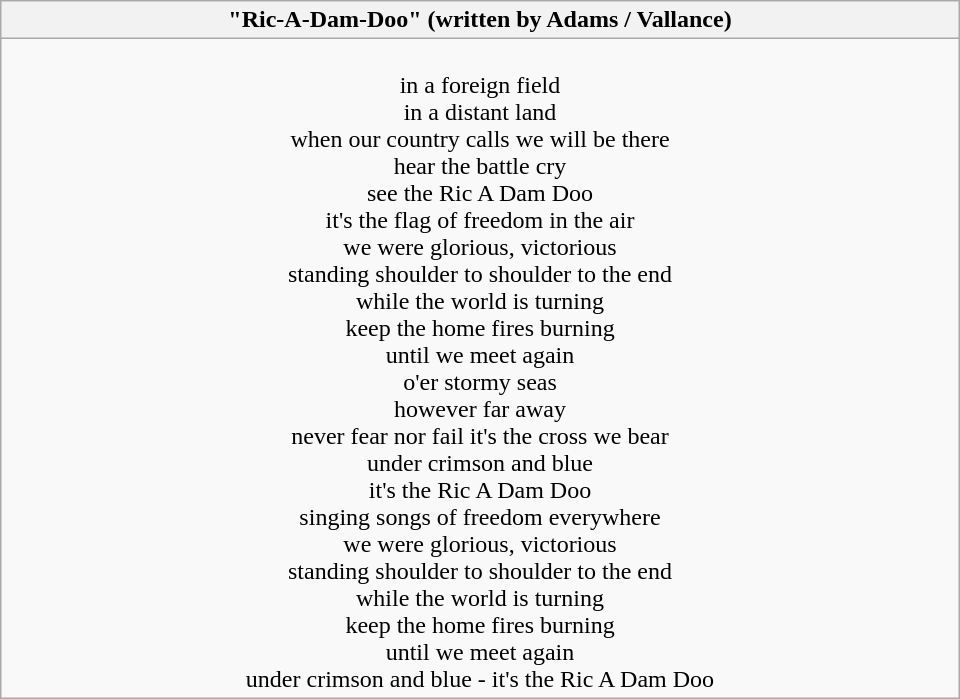<table class="wikitable collapsible collapsed" style="width: 40em; margin: auto;">
<tr>
<th colspan=2 style="text-align: center;">"Ric-A-Dam-Doo" (written by Adams / Vallance)</th>
</tr>
<tr>
<td align=center><br>in a foreign field<br>
in a distant land<br>
when our country calls we will be there<br>hear the battle cry<br>
see the Ric A Dam Doo<br>
it's the flag of freedom in the air<br>we were glorious, victorious<br>
standing shoulder to shoulder to the end<br>
while the world is turning<br>
keep the home fires burning<br>
until we meet again<br>o'er stormy seas<br>
however far away<br>
never fear nor fail it's the cross we bear<br>under crimson and blue<br>
it's the Ric A Dam Doo<br>
singing songs of freedom everywhere<br>we were glorious, victorious<br>
standing shoulder to shoulder to the end<br>
while the world is turning<br>
keep the home fires burning<br>
until we meet again<br>under crimson and blue - it's the Ric A Dam Doo</td>
</tr>
</table>
